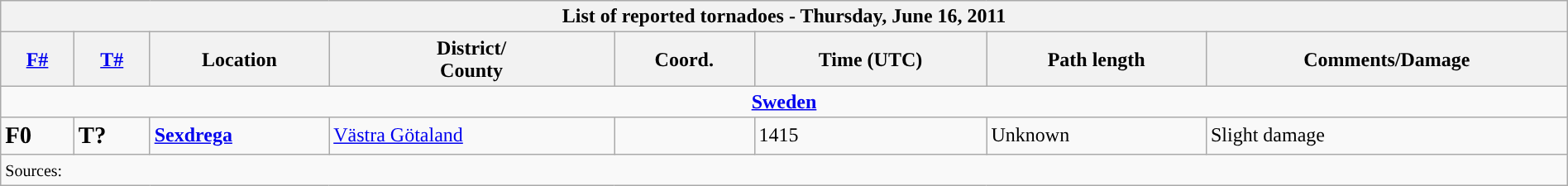<table class="wikitable collapsible" width="100%">
<tr>
<th colspan="8">List of reported tornadoes - Thursday, June 16, 2011</th>
</tr>
<tr>
<th><a href='#'>F#</a></th>
<th><a href='#'>T#</a></th>
<th>Location</th>
<th>District/<br>County</th>
<th>Coord.</th>
<th>Time (UTC)</th>
<th>Path length</th>
<th>Comments/Damage</th>
</tr>
<tr>
<td colspan="8" align=center><strong><a href='#'>Sweden</a></strong></td>
</tr>
<tr>
<td><big><strong>F0</strong></big></td>
<td><big><strong>T?</strong></big></td>
<td><strong><a href='#'>Sexdrega</a></strong></td>
<td><a href='#'>Västra Götaland</a></td>
<td></td>
<td>1415</td>
<td>Unknown</td>
<td>Slight damage</td>
</tr>
<tr>
<td colspan="8"><small>Sources:  </small></td>
</tr>
</table>
